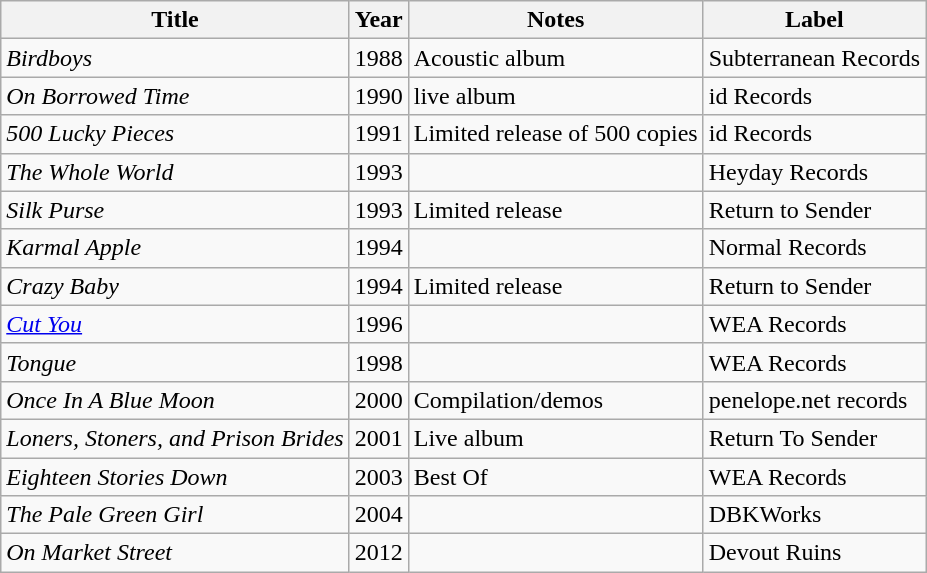<table class="wikitable">
<tr>
<th>Title</th>
<th>Year</th>
<th>Notes</th>
<th>Label</th>
</tr>
<tr>
<td><em>Birdboys</em></td>
<td>1988</td>
<td>Acoustic album</td>
<td>Subterranean Records</td>
</tr>
<tr>
<td><em>On Borrowed Time</em></td>
<td>1990</td>
<td>live album</td>
<td>id Records</td>
</tr>
<tr>
<td><em>500 Lucky Pieces</em></td>
<td>1991</td>
<td>Limited release of 500 copies</td>
<td>id Records</td>
</tr>
<tr>
<td><em>The Whole World</em></td>
<td>1993</td>
<td></td>
<td>Heyday Records</td>
</tr>
<tr>
<td><em>Silk Purse</em></td>
<td>1993</td>
<td>Limited release</td>
<td>Return to Sender</td>
</tr>
<tr>
<td><em>Karmal Apple</em></td>
<td>1994</td>
<td></td>
<td>Normal Records</td>
</tr>
<tr>
<td><em>Crazy Baby</em></td>
<td>1994</td>
<td>Limited release</td>
<td>Return to Sender</td>
</tr>
<tr>
<td><em><a href='#'>Cut You</a></em></td>
<td>1996</td>
<td></td>
<td>WEA Records</td>
</tr>
<tr>
<td><em>Tongue</em></td>
<td>1998</td>
<td></td>
<td>WEA Records</td>
</tr>
<tr>
<td><em>Once In A Blue Moon</em></td>
<td>2000</td>
<td>Compilation/demos</td>
<td>penelope.net records</td>
</tr>
<tr>
<td><em>Loners, Stoners, and Prison Brides</em></td>
<td>2001</td>
<td>Live album</td>
<td>Return To Sender</td>
</tr>
<tr>
<td><em>Eighteen Stories Down</em></td>
<td>2003</td>
<td>Best Of</td>
<td>WEA Records</td>
</tr>
<tr>
<td><em>The Pale Green Girl</em></td>
<td>2004</td>
<td></td>
<td>DBKWorks</td>
</tr>
<tr>
<td><em>On Market Street</em></td>
<td>2012</td>
<td></td>
<td>Devout Ruins</td>
</tr>
</table>
